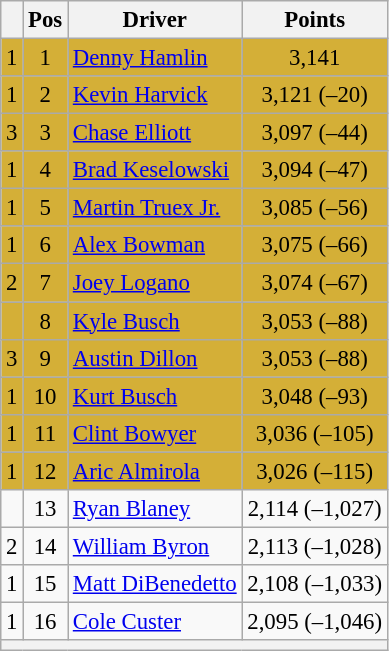<table class="wikitable" style="font-size: 95%">
<tr>
<th></th>
<th>Pos</th>
<th>Driver</th>
<th>Points</th>
</tr>
<tr style="background:#D4AF37;">
<td align="left"> 1</td>
<td style="text-align:center;">1</td>
<td><a href='#'>Denny Hamlin</a></td>
<td style="text-align:center;">3,141</td>
</tr>
<tr style="background:#D4AF37;">
<td align="left"> 1</td>
<td style="text-align:center;">2</td>
<td><a href='#'>Kevin Harvick</a></td>
<td style="text-align:center;">3,121 (–20)</td>
</tr>
<tr style="background:#D4AF37;">
<td align="left"> 3</td>
<td style="text-align:center;">3</td>
<td><a href='#'>Chase Elliott</a></td>
<td style="text-align:center;">3,097 (–44)</td>
</tr>
<tr style="background:#D4AF37;">
<td align="left"> 1</td>
<td style="text-align:center;">4</td>
<td><a href='#'>Brad Keselowski</a></td>
<td style="text-align:center;">3,094 (–47)</td>
</tr>
<tr style="background:#D4AF37;">
<td align="left"> 1</td>
<td style="text-align:center;">5</td>
<td><a href='#'>Martin Truex Jr.</a></td>
<td style="text-align:center;">3,085 (–56)</td>
</tr>
<tr style="background:#D4AF37;">
<td align="left"> 1</td>
<td style="text-align:center;">6</td>
<td><a href='#'>Alex Bowman</a></td>
<td style="text-align:center;">3,075 (–66)</td>
</tr>
<tr style="background:#D4AF37;">
<td align="left"> 2</td>
<td style="text-align:center;">7</td>
<td><a href='#'>Joey Logano</a></td>
<td style="text-align:center;">3,074 (–67)</td>
</tr>
<tr style="background:#D4AF37;">
<td align="left"></td>
<td style="text-align:center;">8</td>
<td><a href='#'>Kyle Busch</a></td>
<td style="text-align:center;">3,053 (–88)</td>
</tr>
<tr style="background:#D4AF37;">
<td align="left"> 3</td>
<td style="text-align:center;">9</td>
<td><a href='#'>Austin Dillon</a></td>
<td style="text-align:center;">3,053 (–88)</td>
</tr>
<tr style="background:#D4AF37;">
<td align="left"> 1</td>
<td style="text-align:center;">10</td>
<td><a href='#'>Kurt Busch</a></td>
<td style="text-align:center;">3,048 (–93)</td>
</tr>
<tr style="background:#D4AF37;">
<td align="left"> 1</td>
<td style="text-align:center;">11</td>
<td><a href='#'>Clint Bowyer</a></td>
<td style="text-align:center;">3,036 (–105)</td>
</tr>
<tr style="background:#D4AF37;">
<td align="left"> 1</td>
<td style="text-align:center;">12</td>
<td><a href='#'>Aric Almirola</a></td>
<td style="text-align:center;">3,026 (–115)</td>
</tr>
<tr>
<td align="left"></td>
<td style="text-align:center;">13</td>
<td><a href='#'>Ryan Blaney</a></td>
<td style="text-align:center;">2,114 (–1,027)</td>
</tr>
<tr>
<td align="left"> 2</td>
<td style="text-align:center;">14</td>
<td><a href='#'>William Byron</a></td>
<td style="text-align:center;">2,113 (–1,028)</td>
</tr>
<tr>
<td align="left"> 1</td>
<td style="text-align:center;">15</td>
<td><a href='#'>Matt DiBenedetto</a></td>
<td style="text-align:center;">2,108 (–1,033)</td>
</tr>
<tr>
<td align="left"> 1</td>
<td style="text-align:center;">16</td>
<td><a href='#'>Cole Custer</a></td>
<td style="text-align:center;">2,095 (–1,046)</td>
</tr>
<tr class="sortbottom">
<th colspan="9"></th>
</tr>
</table>
